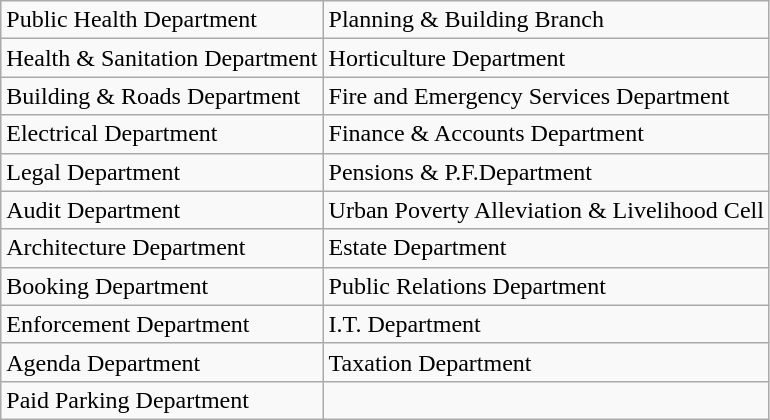<table class="wikitable">
<tr>
<td>Public Health Department</td>
<td>Planning & Building Branch</td>
</tr>
<tr>
<td>Health & Sanitation Department</td>
<td>Horticulture Department</td>
</tr>
<tr>
<td>Building & Roads Department</td>
<td>Fire and Emergency Services Department</td>
</tr>
<tr>
<td>Electrical Department</td>
<td>Finance & Accounts Department</td>
</tr>
<tr>
<td>Legal Department</td>
<td>Pensions & P.F.Department</td>
</tr>
<tr>
<td>Audit Department</td>
<td>Urban Poverty Alleviation & Livelihood Cell</td>
</tr>
<tr>
<td>Architecture Department</td>
<td>Estate Department</td>
</tr>
<tr>
<td>Booking Department</td>
<td>Public Relations Department</td>
</tr>
<tr>
<td>Enforcement Department</td>
<td>I.T. Department</td>
</tr>
<tr>
<td>Agenda Department</td>
<td>Taxation Department</td>
</tr>
<tr>
<td>Paid Parking Department</td>
<td></td>
</tr>
</table>
